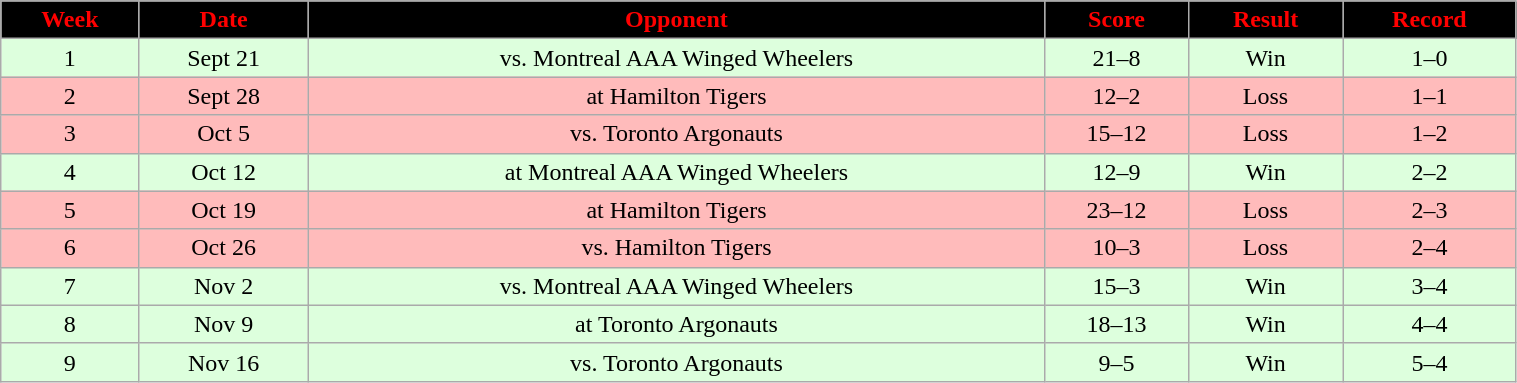<table class="wikitable" width="80%">
<tr align="center"  style="background:black;color:red;">
<td><strong>Week</strong></td>
<td><strong>Date</strong></td>
<td><strong>Opponent</strong></td>
<td><strong>Score</strong></td>
<td><strong>Result</strong></td>
<td><strong>Record</strong></td>
</tr>
<tr align="center" bgcolor="#ddffdd">
<td>1</td>
<td>Sept 21</td>
<td>vs. Montreal AAA Winged Wheelers</td>
<td>21–8</td>
<td>Win</td>
<td>1–0</td>
</tr>
<tr align="center" bgcolor="#ffbbbb">
<td>2</td>
<td>Sept 28</td>
<td>at Hamilton Tigers</td>
<td>12–2</td>
<td>Loss</td>
<td>1–1</td>
</tr>
<tr align="center" bgcolor="#ffbbbb">
<td>3</td>
<td>Oct 5</td>
<td>vs. Toronto Argonauts</td>
<td>15–12</td>
<td>Loss</td>
<td>1–2</td>
</tr>
<tr align="center" bgcolor="#ddffdd">
<td>4</td>
<td>Oct 12</td>
<td>at Montreal AAA Winged Wheelers</td>
<td>12–9</td>
<td>Win</td>
<td>2–2</td>
</tr>
<tr align="center" bgcolor="#ffbbbb">
<td>5</td>
<td>Oct 19</td>
<td>at Hamilton Tigers</td>
<td>23–12</td>
<td>Loss</td>
<td>2–3</td>
</tr>
<tr align="center" bgcolor="#ffbbbb">
<td>6</td>
<td>Oct 26</td>
<td>vs. Hamilton Tigers</td>
<td>10–3</td>
<td>Loss</td>
<td>2–4</td>
</tr>
<tr align="center" bgcolor="#ddffdd">
<td>7</td>
<td>Nov 2</td>
<td>vs. Montreal AAA Winged Wheelers</td>
<td>15–3</td>
<td>Win</td>
<td>3–4</td>
</tr>
<tr align="center" bgcolor="#ddffdd">
<td>8</td>
<td>Nov 9</td>
<td>at Toronto Argonauts</td>
<td>18–13</td>
<td>Win</td>
<td>4–4</td>
</tr>
<tr align="center" bgcolor="#ddffdd">
<td>9</td>
<td>Nov 16</td>
<td>vs. Toronto Argonauts</td>
<td>9–5</td>
<td>Win</td>
<td>5–4</td>
</tr>
</table>
